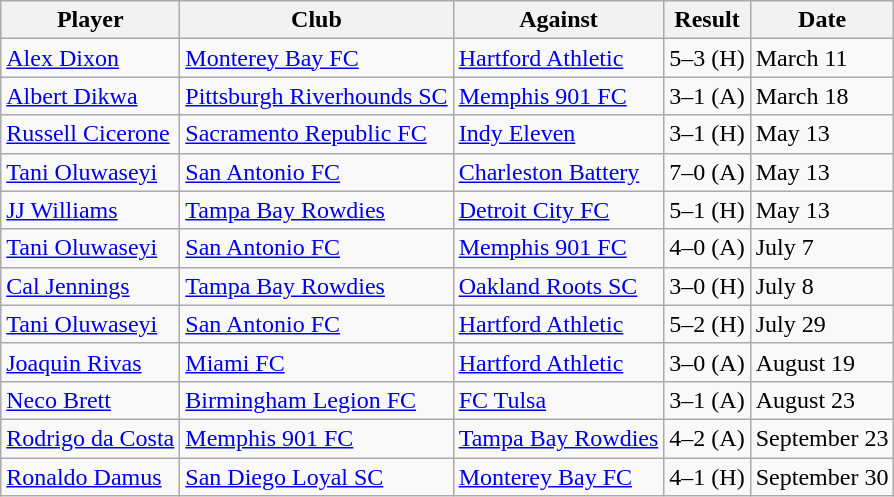<table class="wikitable">
<tr>
<th>Player</th>
<th>Club</th>
<th>Against</th>
<th style="text-align:center">Result</th>
<th>Date</th>
</tr>
<tr>
<td> <a href='#'>Alex Dixon</a></td>
<td><a href='#'>Monterey Bay FC</a></td>
<td><a href='#'>Hartford Athletic</a></td>
<td style="text-align:center;">5–3 (H)</td>
<td>March 11</td>
</tr>
<tr>
<td> <a href='#'>Albert Dikwa</a></td>
<td><a href='#'>Pittsburgh Riverhounds SC</a></td>
<td><a href='#'>Memphis 901 FC</a></td>
<td style="text-align:center;">3–1 (A)</td>
<td>March 18</td>
</tr>
<tr>
<td> <a href='#'>Russell Cicerone</a></td>
<td><a href='#'>Sacramento Republic FC</a></td>
<td><a href='#'>Indy Eleven</a></td>
<td style="text-align:center;">3–1 (H)</td>
<td>May 13</td>
</tr>
<tr>
<td> <a href='#'>Tani Oluwaseyi</a></td>
<td><a href='#'>San Antonio FC</a></td>
<td><a href='#'>Charleston Battery</a></td>
<td style="text-align:center;">7–0 (A)</td>
<td>May 13</td>
</tr>
<tr>
<td> <a href='#'>JJ Williams</a></td>
<td><a href='#'>Tampa Bay Rowdies</a></td>
<td><a href='#'>Detroit City FC</a></td>
<td style="text-align:center;">5–1 (H)</td>
<td>May 13</td>
</tr>
<tr>
<td> <a href='#'>Tani Oluwaseyi</a></td>
<td><a href='#'>San Antonio FC</a></td>
<td><a href='#'>Memphis 901 FC</a></td>
<td style="text-align:center;">4–0 (A)</td>
<td>July 7</td>
</tr>
<tr>
<td> <a href='#'>Cal Jennings</a></td>
<td><a href='#'>Tampa Bay Rowdies</a></td>
<td><a href='#'>Oakland Roots SC</a></td>
<td style="text-align:center;">3–0 (H)</td>
<td>July 8</td>
</tr>
<tr>
<td> <a href='#'>Tani Oluwaseyi</a></td>
<td><a href='#'>San Antonio FC</a></td>
<td><a href='#'>Hartford Athletic</a></td>
<td style="text-align:center;">5–2 (H)</td>
<td>July 29</td>
</tr>
<tr>
<td> <a href='#'>Joaquin Rivas</a></td>
<td><a href='#'>Miami FC</a></td>
<td><a href='#'>Hartford Athletic</a></td>
<td style="text-align:center;">3–0 (A)</td>
<td>August 19</td>
</tr>
<tr>
<td> <a href='#'>Neco Brett</a></td>
<td><a href='#'>Birmingham Legion FC</a></td>
<td><a href='#'>FC Tulsa</a></td>
<td style="text-align:center;">3–1 (A)</td>
<td>August 23</td>
</tr>
<tr>
<td> <a href='#'>Rodrigo da Costa</a></td>
<td><a href='#'>Memphis 901 FC</a></td>
<td><a href='#'>Tampa Bay Rowdies</a></td>
<td style="text-align:center;">4–2 (A)</td>
<td>September 23</td>
</tr>
<tr>
<td> <a href='#'>Ronaldo Damus</a></td>
<td><a href='#'>San Diego Loyal SC</a></td>
<td><a href='#'>Monterey Bay FC</a></td>
<td style="text-align:center;">4–1 (H)</td>
<td>September 30</td>
</tr>
</table>
